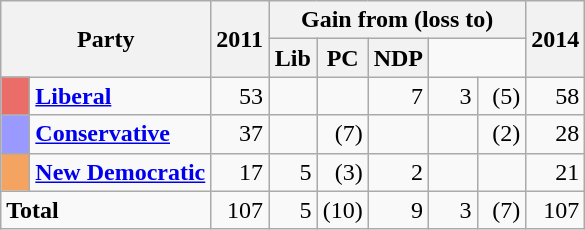<table class="wikitable">
<tr>
<th rowspan="2" colspan="2"><strong>Party</strong></th>
<th rowspan="2"><strong>2011</strong></th>
<th colspan="5"><strong>Gain from (loss to)</strong></th>
<th rowspan="2"><strong>2014</strong></th>
</tr>
<tr>
<th><strong>Lib</strong></th>
<th><strong>PC</strong></th>
<th><strong>NDP</strong></th>
</tr>
<tr align = "right">
<td bgcolor="#EA6D6A">   </td>
<td align="left"><strong><a href='#'>Liberal</a></strong></td>
<td>53</td>
<td width="25"></td>
<td width="25"></td>
<td>7</td>
<td width="25">3</td>
<td width="25">(5)</td>
<td>58</td>
</tr>
<tr align = "right">
<td bgcolor="#9999FF">   </td>
<td align="left"><strong><a href='#'>Conservative</a></strong></td>
<td>37</td>
<td></td>
<td>(7)</td>
<td></td>
<td></td>
<td>(2)</td>
<td>28</td>
</tr>
<tr align = "right">
<td bgcolor="sandybrown">   </td>
<td align="left"><strong><a href='#'>New Democratic</a></strong></td>
<td>17</td>
<td>5</td>
<td>(3)</td>
<td>2</td>
<td></td>
<td></td>
<td>21</td>
</tr>
<tr align = "right">
<td colspan=2 align="left"><strong>Total</strong></td>
<td>107</td>
<td>5</td>
<td>(10)</td>
<td>9</td>
<td>3</td>
<td>(7)</td>
<td>107</td>
</tr>
</table>
